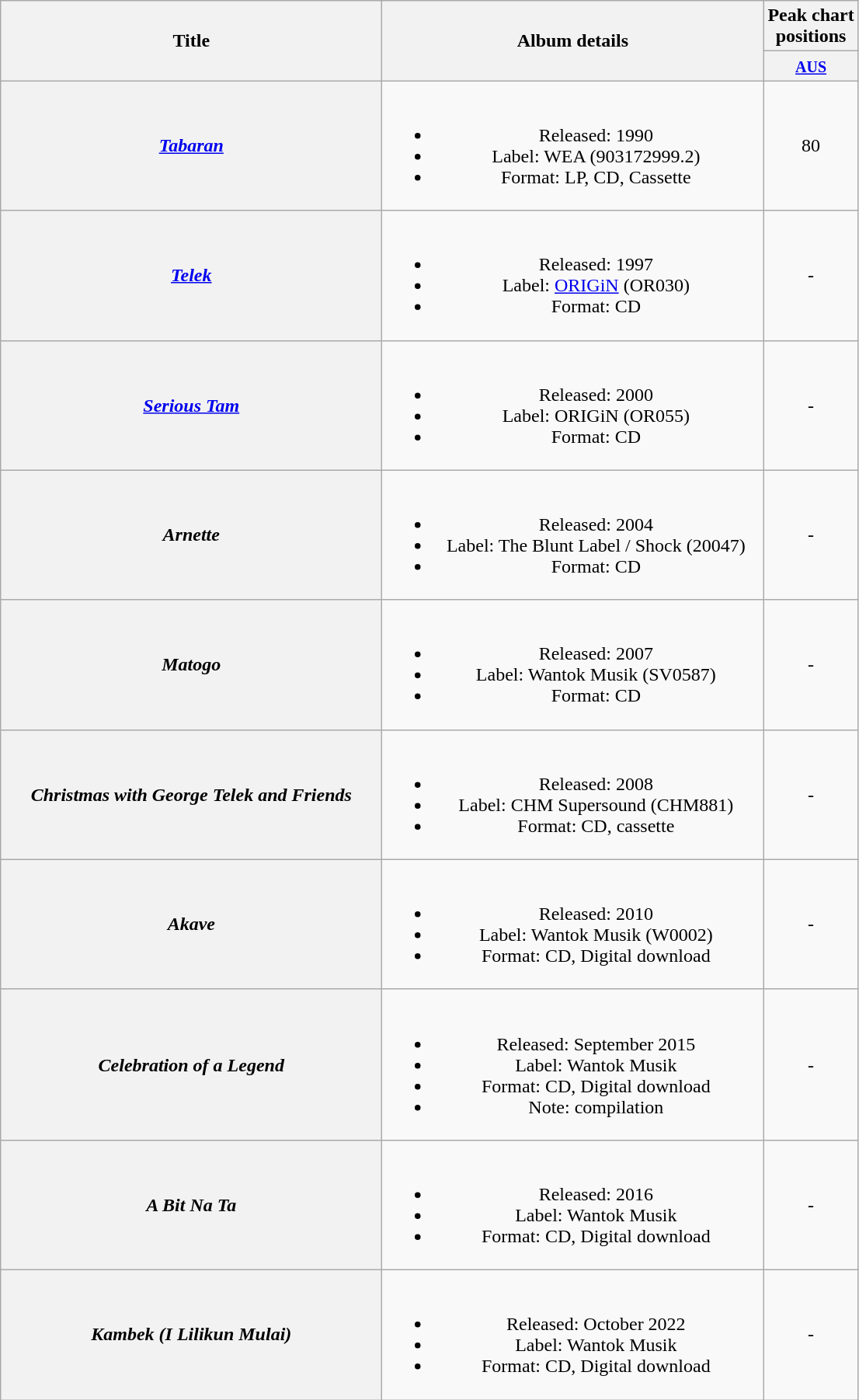<table class="wikitable plainrowheaders" style="text-align:center;" border="1">
<tr>
<th scope="col" rowspan="2" style="width:20em;">Title</th>
<th scope="col" rowspan="2" style="width:20em;">Album details</th>
<th scope="col" colspan="1">Peak chart<br>positions</th>
</tr>
<tr>
<th scope="col" style="text-align:center;"><small><a href='#'>AUS</a></small><br></th>
</tr>
<tr>
<th scope="row"><em><a href='#'>Tabaran</a></em> <br> </th>
<td><br><ul><li>Released: 1990</li><li>Label: WEA (903172999.2)</li><li>Format: LP, CD, Cassette</li></ul></td>
<td>80</td>
</tr>
<tr>
<th scope="row"><em><a href='#'>Telek</a></em></th>
<td><br><ul><li>Released: 1997</li><li>Label: <a href='#'>ORIGiN</a> (OR030)</li><li>Format: CD</li></ul></td>
<td>-</td>
</tr>
<tr>
<th scope="row"><em><a href='#'>Serious Tam</a></em></th>
<td><br><ul><li>Released: 2000</li><li>Label: ORIGiN (OR055)</li><li>Format: CD</li></ul></td>
<td>-</td>
</tr>
<tr>
<th scope="row"><em>Arnette</em></th>
<td><br><ul><li>Released: 2004</li><li>Label: The Blunt Label / Shock (20047)</li><li>Format: CD</li></ul></td>
<td>-</td>
</tr>
<tr>
<th scope="row"><em>Matogo</em> </th>
<td><br><ul><li>Released: 2007</li><li>Label: Wantok Musik (SV0587)</li><li>Format: CD</li></ul></td>
<td>-</td>
</tr>
<tr>
<th scope="row"><em>Christmas with George Telek and Friends</em></th>
<td><br><ul><li>Released: 2008</li><li>Label: CHM Supersound (CHM881)</li><li>Format: CD, cassette</li></ul></td>
<td>-</td>
</tr>
<tr>
<th scope="row"><em>Akave</em></th>
<td><br><ul><li>Released: 2010</li><li>Label: Wantok Musik (W0002)</li><li>Format: CD, Digital download</li></ul></td>
<td>-</td>
</tr>
<tr>
<th scope="row"><em>Celebration of a Legend</em></th>
<td><br><ul><li>Released: September 2015</li><li>Label: Wantok Musik</li><li>Format: CD, Digital download</li><li>Note: compilation</li></ul></td>
<td>-</td>
</tr>
<tr>
<th scope="row"><em>A Bit Na Ta</em> </th>
<td><br><ul><li>Released: 2016</li><li>Label: Wantok Musik</li><li>Format: CD, Digital download</li></ul></td>
<td>-</td>
</tr>
<tr>
<th scope="row"><em>Kambek (I Lilikun Mulai)</em></th>
<td><br><ul><li>Released: October 2022</li><li>Label: Wantok Musik</li><li>Format: CD, Digital download</li></ul></td>
<td>-</td>
</tr>
</table>
